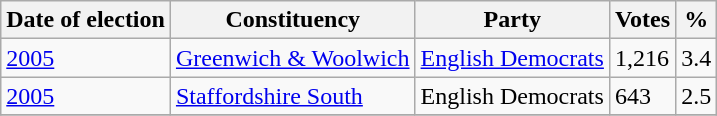<table class="wikitable">
<tr>
<th>Date of election</th>
<th>Constituency</th>
<th>Party</th>
<th>Votes</th>
<th>%</th>
</tr>
<tr>
<td><a href='#'>2005</a></td>
<td><a href='#'>Greenwich & Woolwich</a></td>
<td><a href='#'>English Democrats</a></td>
<td>1,216</td>
<td>3.4</td>
</tr>
<tr>
<td><a href='#'>2005</a></td>
<td><a href='#'>Staffordshire South</a></td>
<td>English Democrats</td>
<td>643</td>
<td>2.5</td>
</tr>
<tr>
</tr>
</table>
